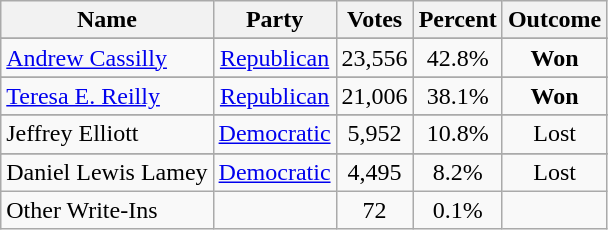<table class=wikitable style="text-align:center">
<tr>
<th>Name</th>
<th>Party</th>
<th>Votes</th>
<th>Percent</th>
<th>Outcome</th>
</tr>
<tr>
</tr>
<tr>
<td align=left><a href='#'>Andrew Cassilly</a></td>
<td><a href='#'>Republican</a></td>
<td>23,556</td>
<td>42.8%</td>
<td><strong>Won</strong></td>
</tr>
<tr>
</tr>
<tr>
<td align=left><a href='#'>Teresa E. Reilly</a></td>
<td><a href='#'>Republican</a></td>
<td>21,006</td>
<td>38.1%</td>
<td><strong>Won</strong></td>
</tr>
<tr>
</tr>
<tr>
<td align=left>Jeffrey Elliott</td>
<td><a href='#'>Democratic</a></td>
<td>5,952</td>
<td>10.8%</td>
<td>Lost</td>
</tr>
<tr>
</tr>
<tr>
<td align=left>Daniel Lewis Lamey</td>
<td><a href='#'>Democratic</a></td>
<td>4,495</td>
<td>8.2%</td>
<td>Lost</td>
</tr>
<tr>
<td align=left>Other Write-Ins</td>
<td></td>
<td>72</td>
<td>0.1%</td>
<td></td>
</tr>
</table>
